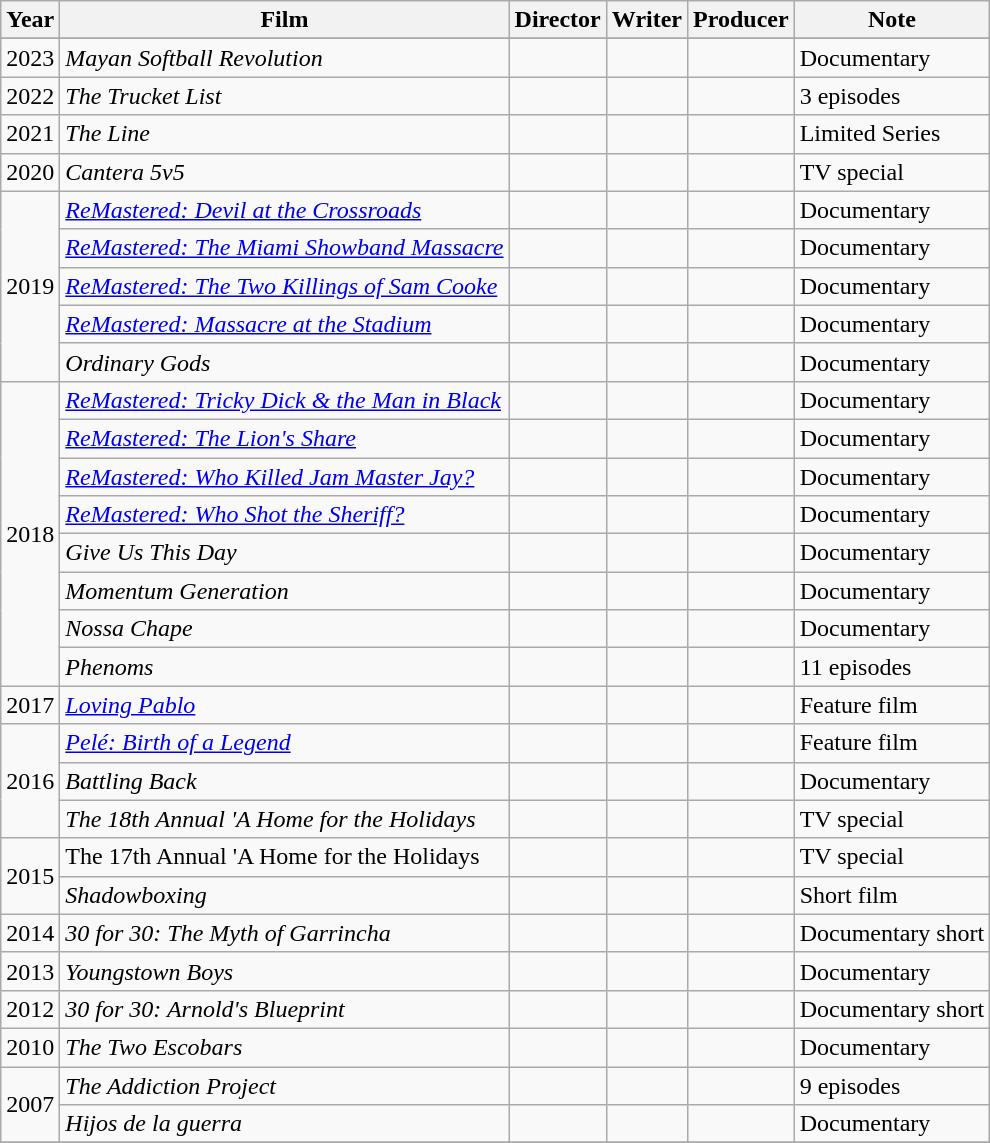<table class="wikitable sortable" style="text-align:left">
<tr>
<th>Year</th>
<th>Film</th>
<th>Director</th>
<th>Writer</th>
<th>Producer</th>
<th>Note</th>
</tr>
<tr>
</tr>
<tr>
<td>2023</td>
<td><em>Mayan Softball Revolution</em></td>
<td></td>
<td></td>
<td></td>
<td>Documentary</td>
</tr>
<tr>
<td>2022</td>
<td><em>The Trucket List</em></td>
<td></td>
<td></td>
<td></td>
<td>3 episodes</td>
</tr>
<tr>
<td>2021</td>
<td><em>The Line</em></td>
<td></td>
<td></td>
<td></td>
<td>Limited Series</td>
</tr>
<tr>
<td>2020</td>
<td><em>Cantera 5v5</em></td>
<td></td>
<td></td>
<td></td>
<td>TV special</td>
</tr>
<tr>
<td rowspan="5">2019</td>
<td><em><a href='#'>ReMastered: Devil at the Crossroads</a></em></td>
<td></td>
<td></td>
<td></td>
<td>Documentary</td>
</tr>
<tr>
<td><em><a href='#'>ReMastered: The Miami Showband Massacre</a></em></td>
<td></td>
<td></td>
<td></td>
<td>Documentary</td>
</tr>
<tr>
<td><em><a href='#'>ReMastered: The Two Killings of Sam Cooke</a></em></td>
<td></td>
<td></td>
<td></td>
<td>Documentary</td>
</tr>
<tr>
<td><em><a href='#'>ReMastered: Massacre at the Stadium</a></em></td>
<td></td>
<td></td>
<td></td>
<td>Documentary</td>
</tr>
<tr>
<td><em>Ordinary Gods</em></td>
<td></td>
<td></td>
<td></td>
<td>Documentary</td>
</tr>
<tr>
<td rowspan="8">2018</td>
<td><em><a href='#'>ReMastered: Tricky Dick & the Man in Black</a></em></td>
<td></td>
<td></td>
<td></td>
<td>Documentary</td>
</tr>
<tr>
<td><em><a href='#'>ReMastered: The Lion's Share</a></em></td>
<td></td>
<td></td>
<td></td>
<td>Documentary</td>
</tr>
<tr>
<td><em><a href='#'>ReMastered: Who Killed Jam Master Jay?</a></em></td>
<td></td>
<td></td>
<td></td>
<td>Documentary</td>
</tr>
<tr>
<td><em><a href='#'>ReMastered: Who Shot the Sheriff?</a></em></td>
<td></td>
<td></td>
<td></td>
<td>Documentary</td>
</tr>
<tr>
<td><em>Give Us This Day</em></td>
<td></td>
<td></td>
<td></td>
<td>Documentary</td>
</tr>
<tr>
<td><em>Momentum Generation</em></td>
<td></td>
<td></td>
<td></td>
<td>Documentary</td>
</tr>
<tr>
<td><em>Nossa Chape</em></td>
<td></td>
<td></td>
<td></td>
<td>Documentary</td>
</tr>
<tr>
<td><em>Phenoms</em></td>
<td></td>
<td></td>
<td></td>
<td>11 episodes</td>
</tr>
<tr>
<td>2017</td>
<td><em><a href='#'>Loving Pablo</a></em></td>
<td></td>
<td></td>
<td></td>
<td>Feature film</td>
</tr>
<tr>
<td rowspan="3">2016</td>
<td><em><a href='#'>Pelé: Birth of a Legend</a></em></td>
<td></td>
<td></td>
<td></td>
<td>Feature film</td>
</tr>
<tr>
<td><em>Battling Back</em></td>
<td></td>
<td></td>
<td></td>
<td>Documentary</td>
</tr>
<tr>
<td><em>The 18th Annual 'A Home for the Holidays<strong></td>
<td></td>
<td></td>
<td></td>
<td>TV special</td>
</tr>
<tr>
<td rowspan="2">2015</td>
<td></em>The 17th Annual 'A Home for the Holidays</strong></td>
<td></td>
<td></td>
<td></td>
<td>TV special</td>
</tr>
<tr>
<td><em>Shadowboxing</em></td>
<td></td>
<td></td>
<td></td>
<td>Short film</td>
</tr>
<tr>
<td>2014</td>
<td><em>30 for 30: The Myth of Garrincha</em></td>
<td></td>
<td></td>
<td></td>
<td>Documentary short</td>
</tr>
<tr>
<td>2013</td>
<td><em>Youngstown Boys</em></td>
<td></td>
<td></td>
<td></td>
<td>Documentary</td>
</tr>
<tr>
<td>2012</td>
<td><em>30 for 30: Arnold's Blueprint</em></td>
<td></td>
<td></td>
<td></td>
<td>Documentary short</td>
</tr>
<tr>
<td>2010</td>
<td><em>The Two Escobars</em></td>
<td></td>
<td></td>
<td></td>
<td>Documentary</td>
</tr>
<tr>
<td rowspan="2">2007</td>
<td><em>The Addiction Project</em></td>
<td></td>
<td></td>
<td></td>
<td>9 episodes</td>
</tr>
<tr>
<td><em>Hijos de la guerra</em></td>
<td></td>
<td></td>
<td></td>
<td>Documentary</td>
</tr>
<tr>
</tr>
</table>
